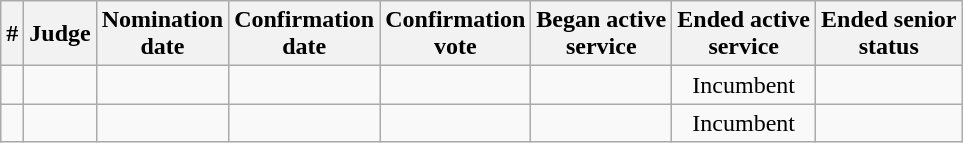<table class="sortable wikitable">
<tr>
<th>#</th>
<th>Judge</th>
<th>Nomination<br>date</th>
<th>Confirmation<br>date</th>
<th>Confirmation<br>vote</th>
<th>Began active<br>service</th>
<th>Ended active<br>service</th>
<th>Ended senior<br>status</th>
</tr>
<tr>
<td></td>
<td></td>
<td></td>
<td></td>
<td align="center"></td>
<td></td>
<td align="center">Incumbent</td>
<td align="center"></td>
</tr>
<tr>
<td></td>
<td></td>
<td></td>
<td></td>
<td align="center"></td>
<td></td>
<td align="center">Incumbent</td>
<td align="center"></td>
</tr>
</table>
